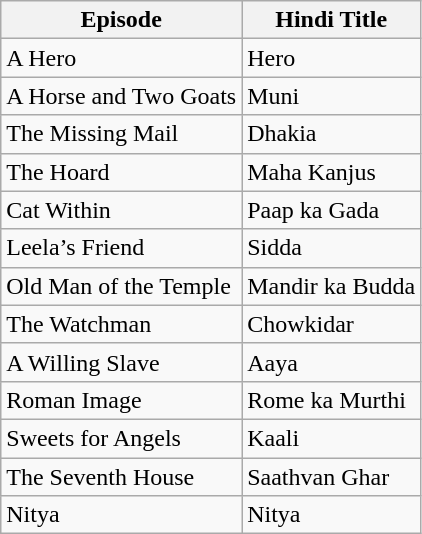<table class="wikitable">
<tr>
<th>Episode</th>
<th>Hindi Title</th>
</tr>
<tr>
<td>A Hero</td>
<td>Hero</td>
</tr>
<tr>
<td>A Horse and Two Goats</td>
<td>Muni</td>
</tr>
<tr>
<td>The Missing Mail</td>
<td>Dhakia</td>
</tr>
<tr>
<td>The Hoard</td>
<td>Maha Kanjus</td>
</tr>
<tr>
<td>Cat Within</td>
<td>Paap ka Gada</td>
</tr>
<tr>
<td>Leela’s Friend</td>
<td>Sidda</td>
</tr>
<tr>
<td>Old Man of the Temple</td>
<td>Mandir ka Budda</td>
</tr>
<tr>
<td>The Watchman</td>
<td>Chowkidar</td>
</tr>
<tr>
<td>A Willing Slave</td>
<td>Aaya</td>
</tr>
<tr>
<td>Roman Image</td>
<td>Rome ka Murthi</td>
</tr>
<tr>
<td>Sweets for Angels</td>
<td>Kaali</td>
</tr>
<tr>
<td>The Seventh House</td>
<td>Saathvan Ghar</td>
</tr>
<tr>
<td>Nitya</td>
<td>Nitya</td>
</tr>
</table>
